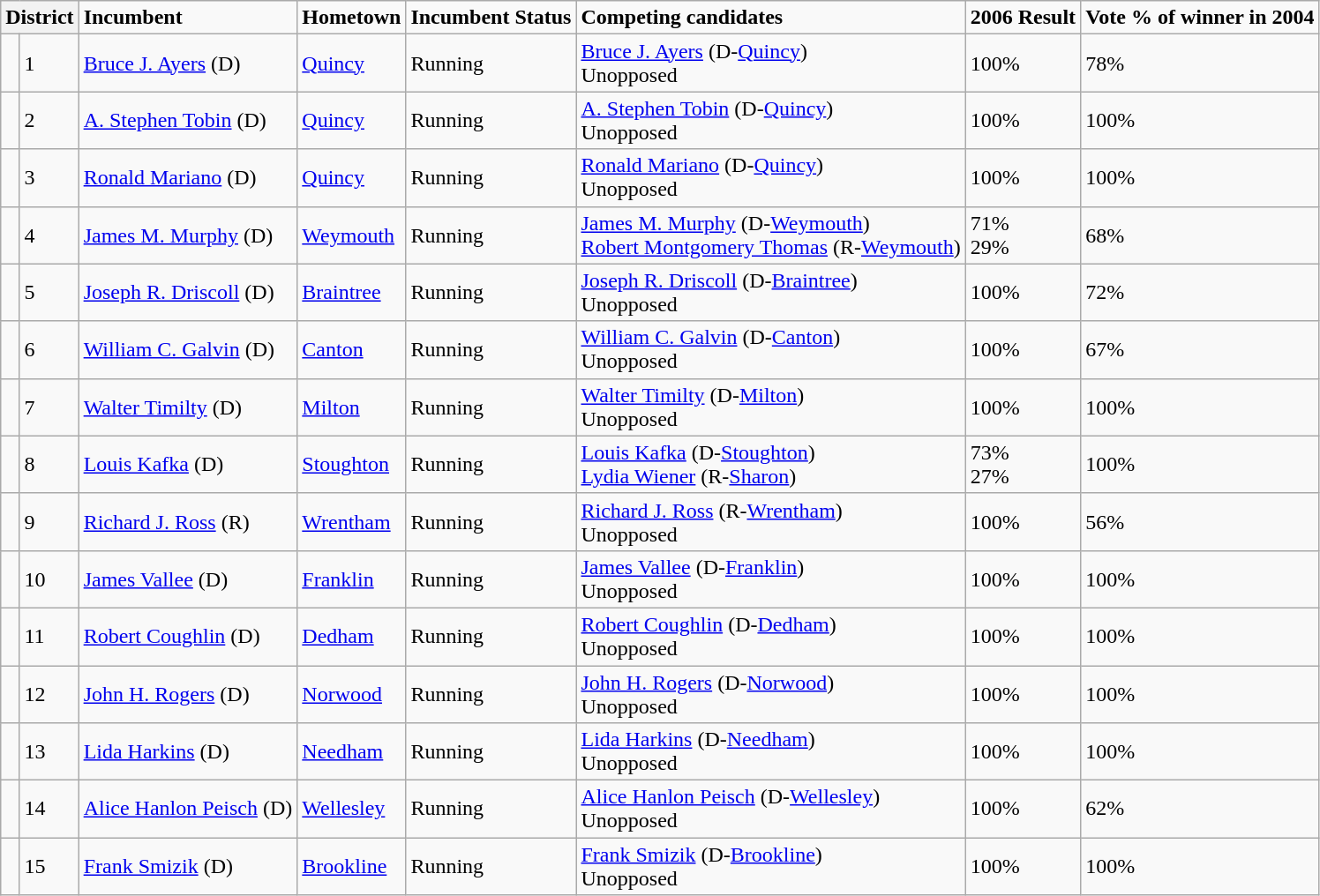<table class="wikitable">
<tr ">
<th colspan="2" style="text-align:center;"><strong>District</strong></th>
<td><strong>Incumbent</strong></td>
<td><strong>Hometown</strong></td>
<td><strong>Incumbent Status</strong></td>
<td><strong>Competing candidates</strong></td>
<td><strong>2006 Result</strong></td>
<td><strong>Vote % of winner in 2004 </strong></td>
</tr>
<tr>
<td></td>
<td>1</td>
<td><a href='#'>Bruce J. Ayers</a> (D)</td>
<td><a href='#'>Quincy</a></td>
<td>Running</td>
<td><a href='#'>Bruce J. Ayers</a> (D-<a href='#'>Quincy</a>) <br> Unopposed</td>
<td>100%</td>
<td>78%</td>
</tr>
<tr>
<td></td>
<td>2</td>
<td><a href='#'>A. Stephen Tobin</a> (D)</td>
<td><a href='#'>Quincy</a></td>
<td>Running</td>
<td><a href='#'>A. Stephen Tobin</a> (D-<a href='#'>Quincy</a>) <br> Unopposed</td>
<td>100%</td>
<td>100%</td>
</tr>
<tr>
<td></td>
<td>3</td>
<td><a href='#'>Ronald Mariano</a> (D)</td>
<td><a href='#'>Quincy</a></td>
<td>Running</td>
<td><a href='#'>Ronald Mariano</a> (D-<a href='#'>Quincy</a>) <br> Unopposed</td>
<td>100%</td>
<td>100%</td>
</tr>
<tr>
<td></td>
<td>4</td>
<td><a href='#'>James M. Murphy</a> (D)</td>
<td><a href='#'>Weymouth</a></td>
<td>Running</td>
<td><a href='#'>James M. Murphy</a> (D-<a href='#'>Weymouth</a>) <br> <a href='#'>Robert Montgomery Thomas</a> (R-<a href='#'>Weymouth</a>)</td>
<td>71% <br> 29%</td>
<td>68%</td>
</tr>
<tr>
<td></td>
<td>5</td>
<td><a href='#'>Joseph R. Driscoll</a> (D)</td>
<td><a href='#'>Braintree</a></td>
<td>Running</td>
<td><a href='#'>Joseph R. Driscoll</a> (D-<a href='#'>Braintree</a>) <br> Unopposed</td>
<td>100%</td>
<td>72%</td>
</tr>
<tr>
<td></td>
<td>6</td>
<td><a href='#'>William C. Galvin</a> (D)</td>
<td><a href='#'>Canton</a></td>
<td>Running</td>
<td><a href='#'>William C. Galvin</a> (D-<a href='#'>Canton</a>) <br> Unopposed</td>
<td>100%</td>
<td>67%</td>
</tr>
<tr>
<td></td>
<td>7</td>
<td><a href='#'>Walter Timilty</a> (D)</td>
<td><a href='#'>Milton</a></td>
<td>Running</td>
<td><a href='#'>Walter Timilty</a> (D-<a href='#'>Milton</a>) <br> Unopposed</td>
<td>100%</td>
<td>100%</td>
</tr>
<tr>
<td></td>
<td>8</td>
<td><a href='#'>Louis Kafka</a> (D)</td>
<td><a href='#'>Stoughton</a></td>
<td>Running</td>
<td><a href='#'>Louis Kafka</a> (D-<a href='#'>Stoughton</a>) <br> <a href='#'>Lydia Wiener</a> (R-<a href='#'>Sharon</a>)</td>
<td>73% <br> 27%</td>
<td>100%</td>
</tr>
<tr>
<td></td>
<td>9</td>
<td><a href='#'>Richard J. Ross</a> (R)</td>
<td><a href='#'>Wrentham</a></td>
<td>Running</td>
<td><a href='#'>Richard J. Ross</a> (R-<a href='#'>Wrentham</a>) <br> Unopposed</td>
<td>100%</td>
<td>56%</td>
</tr>
<tr>
<td></td>
<td>10</td>
<td><a href='#'>James Vallee</a> (D)</td>
<td><a href='#'>Franklin</a></td>
<td>Running</td>
<td><a href='#'>James Vallee</a> (D-<a href='#'>Franklin</a>) <br> Unopposed</td>
<td>100%</td>
<td>100%</td>
</tr>
<tr>
<td></td>
<td>11</td>
<td><a href='#'>Robert Coughlin</a> (D)</td>
<td><a href='#'>Dedham</a></td>
<td>Running</td>
<td><a href='#'>Robert Coughlin</a> (D-<a href='#'>Dedham</a>) <br> Unopposed</td>
<td>100%</td>
<td>100%</td>
</tr>
<tr>
<td></td>
<td>12</td>
<td><a href='#'>John H. Rogers</a> (D)</td>
<td><a href='#'>Norwood</a></td>
<td>Running</td>
<td><a href='#'>John H. Rogers</a> (D-<a href='#'>Norwood</a>) <br> Unopposed</td>
<td>100%</td>
<td>100%</td>
</tr>
<tr>
<td></td>
<td>13</td>
<td><a href='#'>Lida Harkins</a> (D)</td>
<td><a href='#'>Needham</a></td>
<td>Running</td>
<td><a href='#'>Lida Harkins</a> (D-<a href='#'>Needham</a>) <br> Unopposed</td>
<td>100%</td>
<td>100%</td>
</tr>
<tr>
<td></td>
<td>14</td>
<td><a href='#'>Alice Hanlon Peisch</a> (D)</td>
<td><a href='#'>Wellesley</a></td>
<td>Running</td>
<td><a href='#'>Alice Hanlon Peisch</a> (D-<a href='#'>Wellesley</a>) <br> Unopposed</td>
<td>100%</td>
<td>62%</td>
</tr>
<tr>
<td></td>
<td>15</td>
<td><a href='#'>Frank Smizik</a> (D)</td>
<td><a href='#'>Brookline</a></td>
<td>Running</td>
<td><a href='#'>Frank Smizik</a> (D-<a href='#'>Brookline</a>) <br> Unopposed</td>
<td>100%</td>
<td>100%</td>
</tr>
</table>
